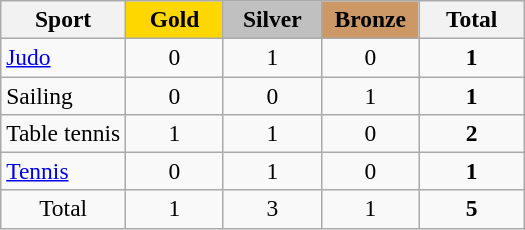<table class="wikitable" style="text-align:center; font-size:98%;">
<tr>
<th>Sport</th>
<td style="background:gold; width:3.7em; font-weight:bold;">Gold</td>
<td style="background:silver; width:3.7em; font-weight:bold;">Silver</td>
<td style="background:#c96; width:3.7em; font-weight:bold;">Bronze</td>
<th style="width:4em; font-weight:bold;">Total</th>
</tr>
<tr>
<td align=left><a href='#'>Judo</a></td>
<td>0</td>
<td>1</td>
<td>0</td>
<td><strong>1</strong></td>
</tr>
<tr>
<td align=left>Sailing</td>
<td>0</td>
<td>0</td>
<td>1</td>
<td><strong>1</strong></td>
</tr>
<tr>
<td align=left>Table tennis</td>
<td>1</td>
<td>1</td>
<td>0</td>
<td><strong>2</strong></td>
</tr>
<tr>
<td align=left><a href='#'>Tennis</a></td>
<td>0</td>
<td>1</td>
<td>0</td>
<td><strong>1</strong></td>
</tr>
<tr>
<td align=center>Total</td>
<td>1</td>
<td>3</td>
<td>1</td>
<td><strong>5</strong></td>
</tr>
</table>
